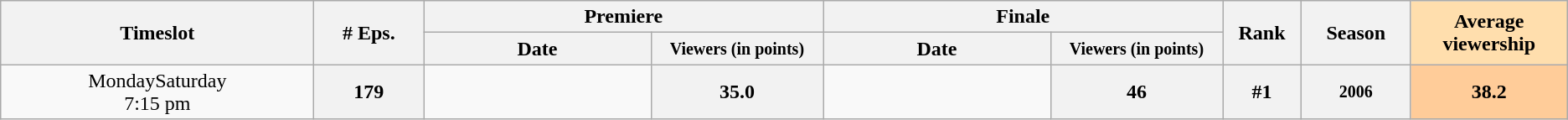<table class="wikitable">
<tr>
<th style="width:20%;" rowspan="2">Timeslot</th>
<th style="width:7%;" rowspan="2"># Eps.</th>
<th colspan=2>Premiere</th>
<th colspan=2>Finale</th>
<th style="width:5%;" rowspan="2">Rank</th>
<th style="width:7%;" rowspan="2">Season</th>
<th style="width:10%; background:#ffdead;" rowspan="2">Average viewership</th>
</tr>
<tr>
<th>Date</th>
<th span style="width:11%; font-size:smaller; line-height:100%;">Viewers (in points)</th>
<th>Date</th>
<th span style="width:11%; font-size:smaller; line-height:100%;">Viewers (in points)</th>
</tr>
<tr>
<td rowspan="1" style="text-align:center;">MondaySaturday <br>7:15 pm</td>
<th>179</th>
<td style="font-size:11px;line-height:110%"></td>
<th>35.0</th>
<td style="font-size:11px;line-height:110%"></td>
<th>46</th>
<th>#1</th>
<th style="font-size:smaller">2006</th>
<th style="background:#fc9;">38.2</th>
</tr>
</table>
